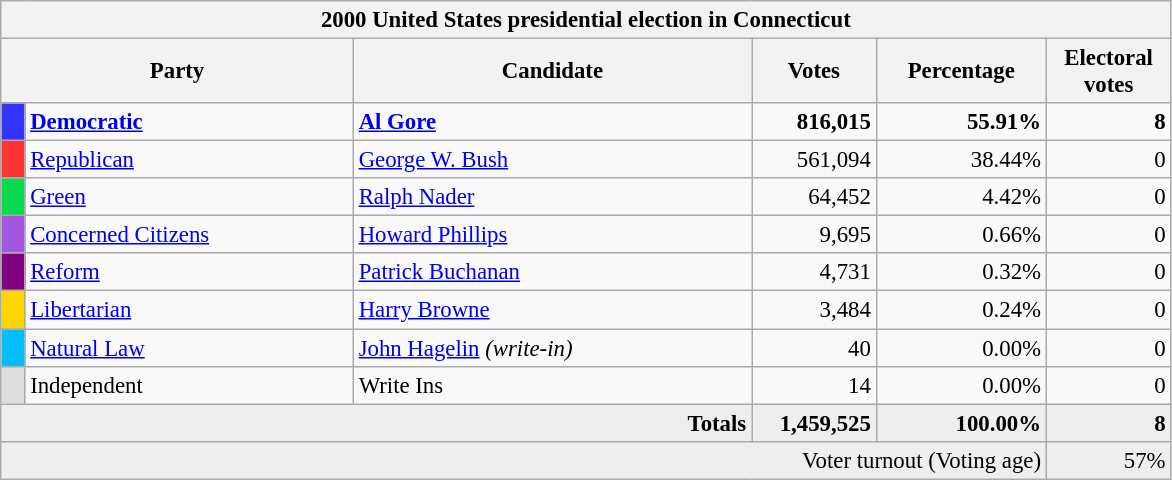<table class="wikitable" style="font-size: 95%;">
<tr>
<th colspan="6">2000 United States presidential election in Connecticut</th>
</tr>
<tr>
<th colspan="2" style="width: 15em">Party</th>
<th style="width: 17em">Candidate</th>
<th style="width: 5em">Votes</th>
<th style="width: 7em">Percentage</th>
<th style="width: 5em">Electoral votes</th>
</tr>
<tr>
<th style="background-color:#3333FF; width: 3px"></th>
<td style="width: 130px"><strong><a href='#'>Democratic</a></strong></td>
<td><strong><a href='#'>Al Gore</a></strong></td>
<td align="right"><strong>816,015</strong></td>
<td align="right"><strong>55.91%</strong></td>
<td align="right"><strong>8</strong></td>
</tr>
<tr>
<th style="background-color:#FF3333; width: 3px"></th>
<td style="width: 130px"><a href='#'>Republican</a></td>
<td><a href='#'>George W. Bush</a></td>
<td align="right">561,094</td>
<td align="right">38.44%</td>
<td align="right">0</td>
</tr>
<tr>
<th style="background-color:#0BDA51; width: 3px"></th>
<td style="width: 130px"><a href='#'>Green</a></td>
<td><a href='#'>Ralph Nader</a></td>
<td align="right">64,452</td>
<td align="right">4.42%</td>
<td align="right">0</td>
</tr>
<tr>
<th style="background-color:#a356de; width: 3px"></th>
<td style="width: 130px"><a href='#'>Concerned Citizens</a></td>
<td><a href='#'>Howard Phillips</a></td>
<td align="right">9,695</td>
<td align="right">0.66%</td>
<td align="right">0</td>
</tr>
<tr>
<th style="background-color:purple; width: 3px"></th>
<td style="width: 130px"><a href='#'>Reform</a></td>
<td><a href='#'>Patrick Buchanan</a></td>
<td align="right">4,731</td>
<td align="right">0.32%</td>
<td align="right">0</td>
</tr>
<tr>
<th style="background-color:#FFD700; width: 3px"></th>
<td style="width: 130px"><a href='#'>Libertarian</a></td>
<td><a href='#'>Harry Browne</a></td>
<td align="right">3,484</td>
<td align="right">0.24%</td>
<td align="right">0</td>
</tr>
<tr>
<th style="background-color:#00BFFF; width: 3px"></th>
<td style="width: 130px"><a href='#'>Natural Law</a></td>
<td><a href='#'>John Hagelin</a> <em>(write-in)</em></td>
<td align="right">40</td>
<td align="right">0.00%</td>
<td align="right">0</td>
</tr>
<tr>
<th style="background-color:#DDDDDD; width: 3px"></th>
<td style="width: 130px">Independent</td>
<td>Write Ins</td>
<td align="right">14</td>
<td align="right">0.00%</td>
<td align="right">0</td>
</tr>
<tr bgcolor="#EEEEEE">
<td colspan="3" align="right"><strong>Totals</strong></td>
<td align="right"><strong>1,459,525</strong></td>
<td align="right"><strong>100.00%</strong></td>
<td align="right"><strong>8</strong></td>
</tr>
<tr bgcolor="#EEEEEE">
<td colspan="5" align="right">Voter turnout (Voting age)</td>
<td colspan="1" align="right">57%</td>
</tr>
</table>
